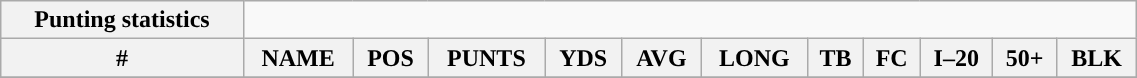<table style="width:60%; text-align:center;" class="wikitable collapsible collapsed">
<tr>
<th style="text-align:center; ">Punting statistics</th>
</tr>
<tr>
<th>#</th>
<th>NAME</th>
<th>POS</th>
<th>PUNTS</th>
<th>YDS</th>
<th>AVG</th>
<th>LONG</th>
<th>TB</th>
<th>FC</th>
<th>I–20</th>
<th>50+</th>
<th>BLK</th>
</tr>
<tr>
</tr>
</table>
